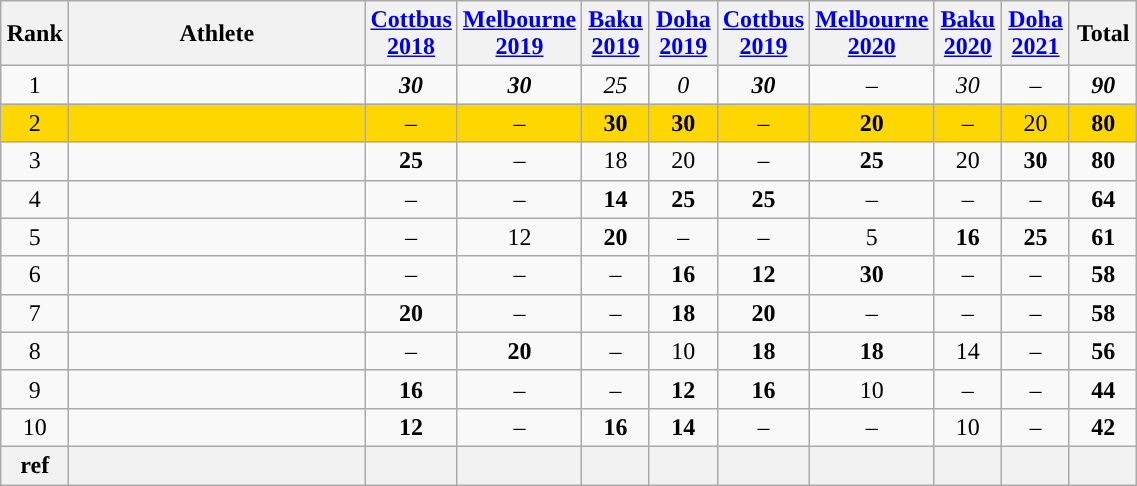<table style="width:60%;" class="wikitable">
<tr>
<th style="text-align:center; width:6%;">Rank</th>
<th style="text-align:center; width:30%;">Athlete</th>
<th style="text-align:center; width:6%;"><a href='#'>Cottbus 2018</a></th>
<th style="text-align:center; width:6%;"><a href='#'>Melbourne 2019</a></th>
<th style="text-align:center; width:6%;"><a href='#'>Baku 2019</a></th>
<th style="text-align:center; width:6%;"><a href='#'>Doha 2019</a></th>
<th style="text-align:center; width:6%;"><a href='#'>Cottbus 2019</a></th>
<th style="text-align:center; width:6%;"><a href='#'>Melbourne 2020</a></th>
<th style="text-align:center; width:6%;"><a href='#'>Baku 2020</a></th>
<th style="text-align:center; width:6%;"><a href='#'>Doha 2021</a></th>
<th style="text-align:center; width:6%;">Total</th>
</tr>
<tr scope=row style="text-align:center">
<td>1</td>
<td align=left><em></em> </td>
<td><strong><em>30</em></strong></td>
<td><strong><em>30</em></strong></td>
<td><em>25</em></td>
<td><em>0</em></td>
<td><strong><em>30</em></strong></td>
<td>–</td>
<td><em>30</em></td>
<td>–</td>
<td><strong><em>90</em></strong></td>
</tr>
<tr scope=row style="text-align:center" bgcolor=gold>
<td>2</td>
<td align=left></td>
<td>–</td>
<td>–</td>
<td><strong>30</strong></td>
<td><strong>30</strong></td>
<td>–</td>
<td><strong>20</strong></td>
<td>–</td>
<td>20</td>
<td><strong>80</strong></td>
</tr>
<tr scope=row style="text-align:center">
<td>3</td>
<td align=left></td>
<td><strong>25</strong></td>
<td>–</td>
<td>18</td>
<td>20</td>
<td>–</td>
<td><strong>25</strong></td>
<td>20</td>
<td><strong>30</strong></td>
<td><strong>80</strong></td>
</tr>
<tr scope=row style="text-align:center">
<td>4</td>
<td align=left></td>
<td>–</td>
<td>–</td>
<td><strong>14</strong></td>
<td><strong>25</strong></td>
<td><strong>25</strong></td>
<td>–</td>
<td>–</td>
<td>–</td>
<td><strong>64</strong></td>
</tr>
<tr scope=row style="text-align:center">
<td>5</td>
<td align=left></td>
<td>–</td>
<td>12</td>
<td><strong>20</strong></td>
<td>–</td>
<td>–</td>
<td>5</td>
<td><strong>16</strong></td>
<td><strong>25</strong></td>
<td><strong>61</strong></td>
</tr>
<tr scope=row style="text-align:center">
<td>6</td>
<td align=left></td>
<td>–</td>
<td>–</td>
<td>–</td>
<td><strong>16</strong></td>
<td><strong>12</strong></td>
<td><strong>30</strong></td>
<td>–</td>
<td>–</td>
<td><strong>58</strong></td>
</tr>
<tr scope=row style="text-align:center">
<td>7</td>
<td align=left></td>
<td><strong>20</strong></td>
<td>–</td>
<td>–</td>
<td><strong>18</strong></td>
<td><strong>20</strong></td>
<td>–</td>
<td>–</td>
<td>–</td>
<td><strong>58</strong></td>
</tr>
<tr scope=row style="text-align:center">
<td>8</td>
<td align=left></td>
<td>–</td>
<td><strong>20</strong></td>
<td>–</td>
<td>10</td>
<td><strong>18</strong></td>
<td><strong>18</strong></td>
<td>14</td>
<td>–</td>
<td><strong>56</strong></td>
</tr>
<tr scope=row style="text-align:center">
<td>9</td>
<td align=left></td>
<td><strong>16</strong></td>
<td>–</td>
<td>–</td>
<td><strong>12</strong></td>
<td><strong>16</strong></td>
<td>10</td>
<td>–</td>
<td>–</td>
<td><strong>44</strong></td>
</tr>
<tr scope=row style="text-align:center">
<td>10</td>
<td align=left></td>
<td><strong>12</strong></td>
<td>–</td>
<td><strong>16</strong></td>
<td><strong>14</strong></td>
<td>–</td>
<td>–</td>
<td>10</td>
<td>–</td>
<td><strong>42</strong></td>
</tr>
<tr scope=row style="text-align:center">
<th>ref</th>
<th></th>
<th></th>
<th></th>
<th></th>
<th></th>
<th></th>
<th></th>
<th></th>
<th></th>
<th></th>
</tr>
</table>
